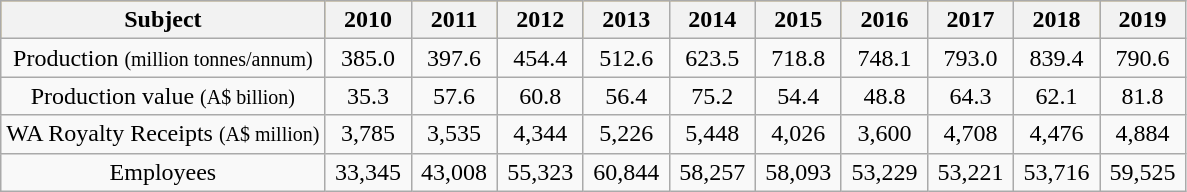<table class="wikitable">
<tr style="text-align:center; background:#daa520;">
<th>Subject</th>
<th scope="col" style="width: 50px;">2010</th>
<th scope="col" style="width: 50px;">2011</th>
<th scope="col" style="width: 50px;">2012</th>
<th scope="col" style="width: 50px;">2013</th>
<th scope="col" style="width: 50px;">2014</th>
<th scope="col" style="width: 50px;">2015</th>
<th scope="col" style="width: 50px;">2016</th>
<th scope="col" style="width: 50px;">2017</th>
<th scope="col" style="width: 50px;">2018</th>
<th scope="col" style="width: 50px;">2019</th>
</tr>
<tr style="text-align:center;">
<td>Production <small>(million tonnes/annum)</small></td>
<td>385.0</td>
<td>397.6</td>
<td>454.4</td>
<td>512.6</td>
<td>623.5</td>
<td>718.8</td>
<td>748.1</td>
<td>793.0</td>
<td>839.4</td>
<td>790.6</td>
</tr>
<tr style="text-align:center;">
<td>Production value <small>(A$ billion)</small></td>
<td>35.3</td>
<td>57.6</td>
<td>60.8</td>
<td>56.4</td>
<td>75.2</td>
<td>54.4</td>
<td>48.8</td>
<td>64.3</td>
<td>62.1</td>
<td>81.8</td>
</tr>
<tr style="text-align:center;">
<td>WA Royalty Receipts <small>(A$ million)</small></td>
<td>3,785</td>
<td>3,535</td>
<td>4,344</td>
<td>5,226</td>
<td>5,448</td>
<td>4,026</td>
<td>3,600</td>
<td>4,708</td>
<td>4,476</td>
<td>4,884</td>
</tr>
<tr style="text-align:center;">
<td>Employees</td>
<td>33,345</td>
<td>43,008</td>
<td>55,323</td>
<td>60,844</td>
<td>58,257</td>
<td>58,093</td>
<td>53,229</td>
<td>53,221</td>
<td>53,716</td>
<td>59,525</td>
</tr>
</table>
